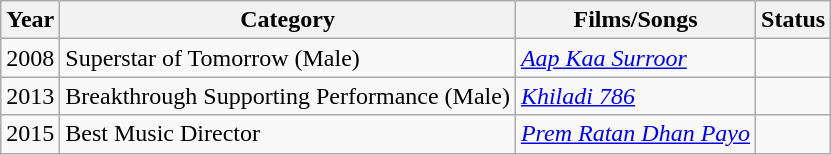<table class="wikitable">
<tr>
<th>Year</th>
<th>Category</th>
<th>Films/Songs</th>
<th>Status</th>
</tr>
<tr>
<td>2008</td>
<td>Superstar of Tomorrow (Male)</td>
<td><em><a href='#'>Aap Kaa Surroor</a></em></td>
<td></td>
</tr>
<tr>
<td>2013</td>
<td>Breakthrough Supporting Performance (Male)</td>
<td><em><a href='#'>Khiladi 786</a></em></td>
<td></td>
</tr>
<tr>
<td>2015</td>
<td>Best Music Director</td>
<td><em><a href='#'>Prem Ratan Dhan Payo</a></em></td>
<td></td>
</tr>
</table>
